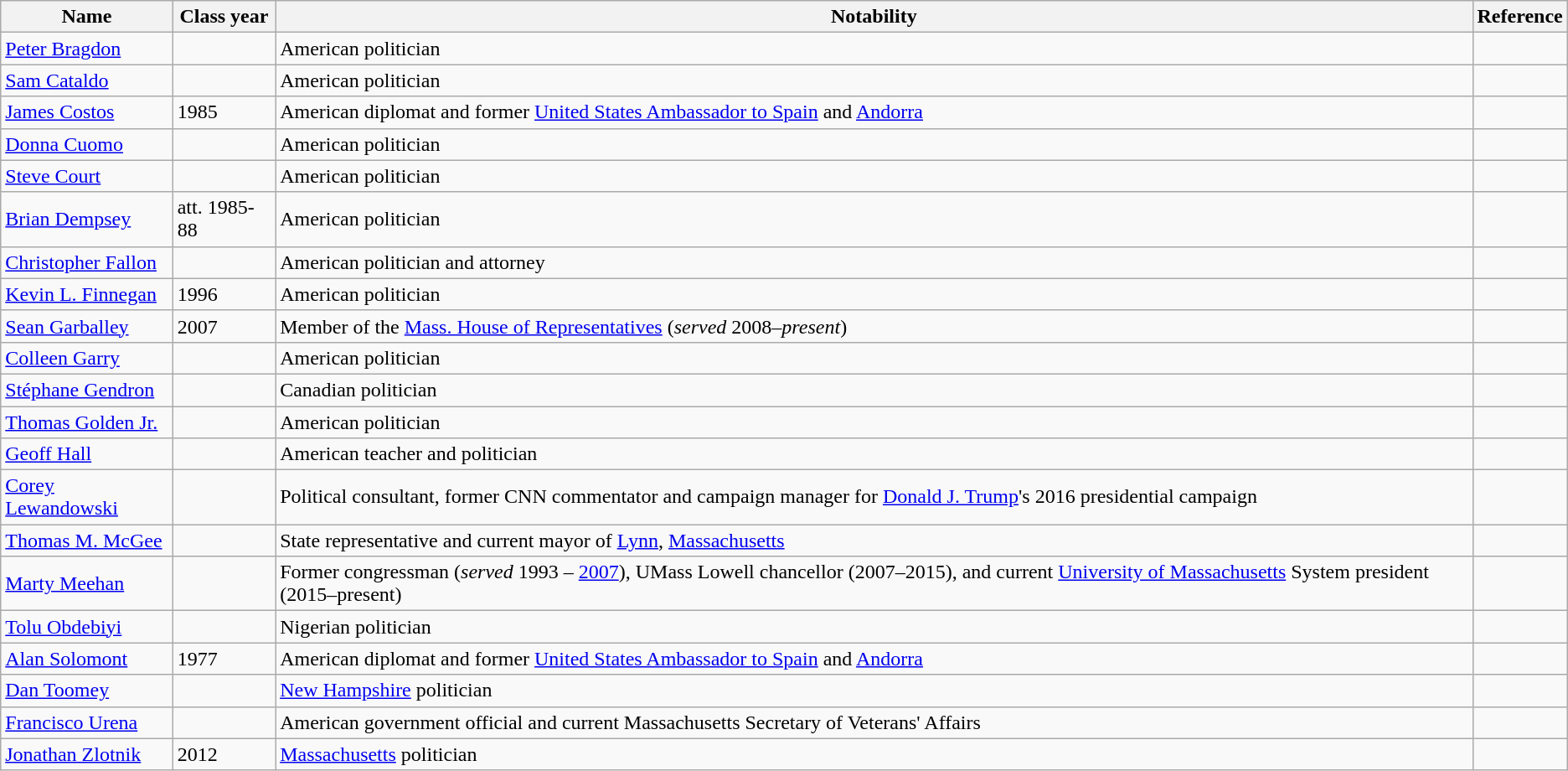<table class="wikitable sortable">
<tr>
<th>Name</th>
<th>Class year</th>
<th>Notability</th>
<th>Reference</th>
</tr>
<tr>
<td><a href='#'>Peter Bragdon</a></td>
<td></td>
<td>American politician</td>
<td></td>
</tr>
<tr>
<td><a href='#'>Sam Cataldo</a></td>
<td></td>
<td>American politician</td>
<td></td>
</tr>
<tr>
<td><a href='#'>James Costos</a></td>
<td>1985</td>
<td>American diplomat and former <a href='#'>United States Ambassador to Spain</a> and <a href='#'>Andorra</a></td>
<td></td>
</tr>
<tr>
<td><a href='#'>Donna Cuomo</a></td>
<td></td>
<td>American politician</td>
<td></td>
</tr>
<tr>
<td><a href='#'>Steve Court</a></td>
<td></td>
<td>American politician</td>
<td></td>
</tr>
<tr>
<td><a href='#'>Brian Dempsey</a></td>
<td>att. 1985-88</td>
<td>American politician</td>
<td></td>
</tr>
<tr>
<td><a href='#'>Christopher Fallon</a></td>
<td></td>
<td>American politician and attorney</td>
<td></td>
</tr>
<tr>
<td><a href='#'>Kevin L. Finnegan</a></td>
<td>1996</td>
<td>American politician</td>
<td></td>
</tr>
<tr>
<td><a href='#'>Sean Garballey</a></td>
<td>2007</td>
<td>Member of the <a href='#'>Mass. House of Representatives</a> (<em>served</em> 2008–<em>present</em>)</td>
<td></td>
</tr>
<tr>
<td><a href='#'>Colleen Garry</a></td>
<td></td>
<td>American politician</td>
<td></td>
</tr>
<tr>
<td><a href='#'>Stéphane Gendron</a></td>
<td></td>
<td>Canadian politician</td>
<td></td>
</tr>
<tr>
<td><a href='#'>Thomas Golden Jr.</a></td>
<td></td>
<td>American politician</td>
<td></td>
</tr>
<tr>
<td><a href='#'>Geoff Hall</a></td>
<td></td>
<td>American teacher and politician</td>
<td></td>
</tr>
<tr>
<td><a href='#'>Corey Lewandowski</a></td>
<td></td>
<td>Political consultant, former CNN commentator and campaign manager for <a href='#'>Donald J. Trump</a>'s 2016 presidential campaign</td>
<td></td>
</tr>
<tr>
<td><a href='#'>Thomas M. McGee</a></td>
<td></td>
<td>State representative and current mayor of <a href='#'>Lynn</a>, <a href='#'>Massachusetts</a></td>
<td></td>
</tr>
<tr>
<td><a href='#'>Marty Meehan</a></td>
<td></td>
<td>Former congressman (<em>served</em> 1993 – <a href='#'>2007</a>), UMass Lowell chancellor (2007–2015), and current <a href='#'>University of Massachusetts</a> System president (2015–present)</td>
<td></td>
</tr>
<tr>
<td><a href='#'>Tolu Obdebiyi</a></td>
<td></td>
<td>Nigerian politician</td>
<td></td>
</tr>
<tr>
<td><a href='#'>Alan Solomont</a></td>
<td>1977</td>
<td>American diplomat and former <a href='#'>United States Ambassador to Spain</a> and <a href='#'>Andorra</a></td>
<td></td>
</tr>
<tr>
<td><a href='#'>Dan Toomey</a></td>
<td></td>
<td><a href='#'>New Hampshire</a> politician</td>
<td></td>
</tr>
<tr>
<td><a href='#'>Francisco Urena</a></td>
<td></td>
<td>American government official and current Massachusetts Secretary of Veterans' Affairs</td>
<td></td>
</tr>
<tr>
<td><a href='#'>Jonathan Zlotnik</a></td>
<td>2012</td>
<td><a href='#'>Massachusetts</a> politician</td>
<td></td>
</tr>
</table>
